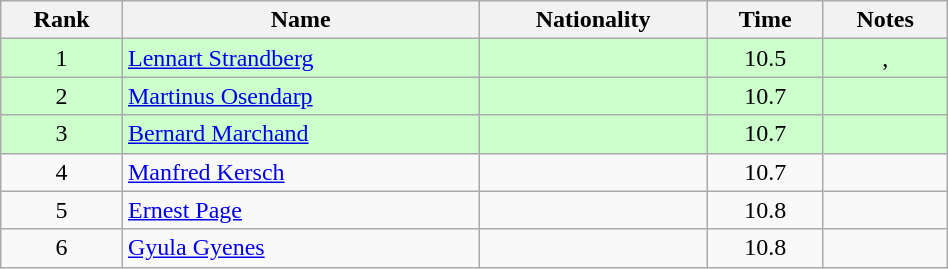<table class="wikitable sortable" style="text-align:center;width: 50%">
<tr>
<th>Rank</th>
<th>Name</th>
<th>Nationality</th>
<th>Time</th>
<th>Notes</th>
</tr>
<tr bgcolor=ccffcc>
<td>1</td>
<td align=left><a href='#'>Lennart Strandberg</a></td>
<td align=left></td>
<td>10.5</td>
<td>, </td>
</tr>
<tr bgcolor=ccffcc>
<td>2</td>
<td align=left><a href='#'>Martinus Osendarp</a></td>
<td align=left></td>
<td>10.7</td>
<td></td>
</tr>
<tr bgcolor=ccffcc>
<td>3</td>
<td align=left><a href='#'>Bernard Marchand</a></td>
<td align=left></td>
<td>10.7</td>
<td></td>
</tr>
<tr>
<td>4</td>
<td align=left><a href='#'>Manfred Kersch</a></td>
<td align=left></td>
<td>10.7</td>
<td></td>
</tr>
<tr>
<td>5</td>
<td align=left><a href='#'>Ernest Page</a></td>
<td align=left></td>
<td>10.8</td>
<td></td>
</tr>
<tr>
<td>6</td>
<td align=left><a href='#'>Gyula Gyenes</a></td>
<td align=left></td>
<td>10.8</td>
<td></td>
</tr>
</table>
